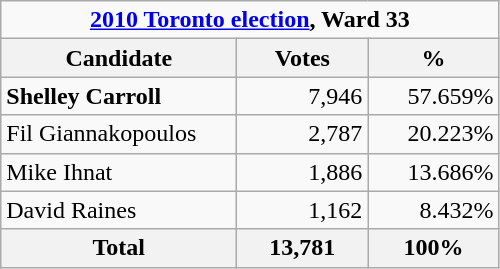<table class="wikitable">
<tr>
<td Colspan="3" align="center"><strong><a href='#'>2010 Toronto election</a>, Ward 33</strong> </td>
</tr>
<tr>
<th bgcolor="#DDDDFF" width="150px">Candidate</th>
<th bgcolor="#DDDDFF" width="80px">Votes</th>
<th bgcolor="#DDDDFF" width="80px">%</th>
</tr>
<tr>
<td><strong>Shelley Carroll</strong></td>
<td align=right>7,946</td>
<td align=right>57.659%</td>
</tr>
<tr>
<td>Fil Giannakopoulos</td>
<td align=right>2,787</td>
<td align=right>20.223%</td>
</tr>
<tr>
<td>Mike Ihnat</td>
<td align=right>1,886</td>
<td align=right>13.686%</td>
</tr>
<tr>
<td>David Raines</td>
<td align=right>1,162</td>
<td align=right>8.432%</td>
</tr>
<tr>
<th>Total</th>
<th align=right>13,781</th>
<th align=right>100%</th>
</tr>
</table>
